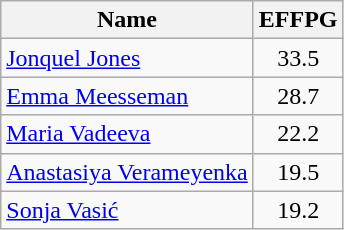<table class=wikitable>
<tr>
<th>Name</th>
<th>EFFPG</th>
</tr>
<tr>
<td> <a href='#'>Jonquel Jones</a></td>
<td align=center>33.5</td>
</tr>
<tr>
<td> <a href='#'>Emma Meesseman</a></td>
<td align=center>28.7</td>
</tr>
<tr>
<td> <a href='#'>Maria Vadeeva</a></td>
<td align=center>22.2</td>
</tr>
<tr>
<td> <a href='#'>Anastasiya Verameyenka</a></td>
<td align=center>19.5</td>
</tr>
<tr>
<td> <a href='#'>Sonja Vasić</a></td>
<td align=center>19.2</td>
</tr>
</table>
